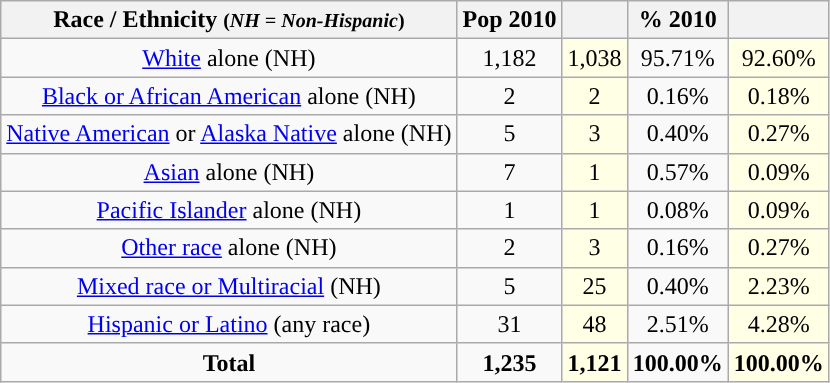<table class="wikitable" style="text-align:center;">
<tr>
<th>Race / Ethnicity <small>(<em>NH = Non-Hispanic</em>)</small></th>
<th>Pop 2010</th>
<th></th>
<th>% 2010</th>
<th></th>
</tr>
<tr>
<td><a href='#'>White</a> alone (NH)</td>
<td>1,182</td>
<td style='background: #ffffe6;'>1,038</td>
<td>95.71%</td>
<td style='background: #ffffe6;'>92.60%</td>
</tr>
<tr>
<td><a href='#'>Black or African American</a> alone (NH)</td>
<td>2</td>
<td style='background: #ffffe6;'>2</td>
<td>0.16%</td>
<td style='background: #ffffe6;'>0.18%</td>
</tr>
<tr>
<td><a href='#'>Native American</a> or <a href='#'>Alaska Native</a> alone (NH)</td>
<td>5</td>
<td style='background: #ffffe6;'>3</td>
<td>0.40%</td>
<td style='background: #ffffe6;'>0.27%</td>
</tr>
<tr>
<td><a href='#'>Asian</a> alone (NH)</td>
<td>7</td>
<td style='background: #ffffe6;'>1</td>
<td>0.57%</td>
<td style='background: #ffffe6;'>0.09%</td>
</tr>
<tr>
<td><a href='#'>Pacific Islander</a> alone (NH)</td>
<td>1</td>
<td style='background: #ffffe6;'>1</td>
<td>0.08%</td>
<td style='background: #ffffe6;'>0.09%</td>
</tr>
<tr>
<td><a href='#'>Other race</a> alone (NH)</td>
<td>2</td>
<td style='background: #ffffe6;'>3</td>
<td>0.16%</td>
<td style='background: #ffffe6;'>0.27%</td>
</tr>
<tr>
<td><a href='#'>Mixed race or Multiracial</a> (NH)</td>
<td>5</td>
<td style='background: #ffffe6;'>25</td>
<td>0.40%</td>
<td style='background: #ffffe6;'>2.23%</td>
</tr>
<tr>
<td><a href='#'>Hispanic or Latino</a> (any race)</td>
<td>31</td>
<td style='background: #ffffe6;'>48</td>
<td>2.51%</td>
<td style='background: #ffffe6;'>4.28%</td>
</tr>
<tr>
<td><strong>Total</strong></td>
<td><strong>1,235</strong></td>
<td style='background: #ffffe6;'><strong>1,121</strong></td>
<td><strong>100.00%</strong></td>
<td style='background: #ffffe6;'><strong>100.00%</strong></td>
</tr>
</table>
